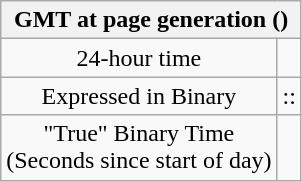<table class="wikitable floatright plainlinks" style="text-align:center;">
<tr>
<th colspan="2">GMT at page generation (<small></small>)</th>
</tr>
<tr>
<td>24-hour time</td>
<td style="white-space:nowrap"></td>
</tr>
<tr>
<td>Expressed in Binary</td>
<td style="white-space:nowrap">::</td>
</tr>
<tr>
<td>"True" Binary Time<br>(Seconds since start of day)</td>
<td></td>
</tr>
</table>
